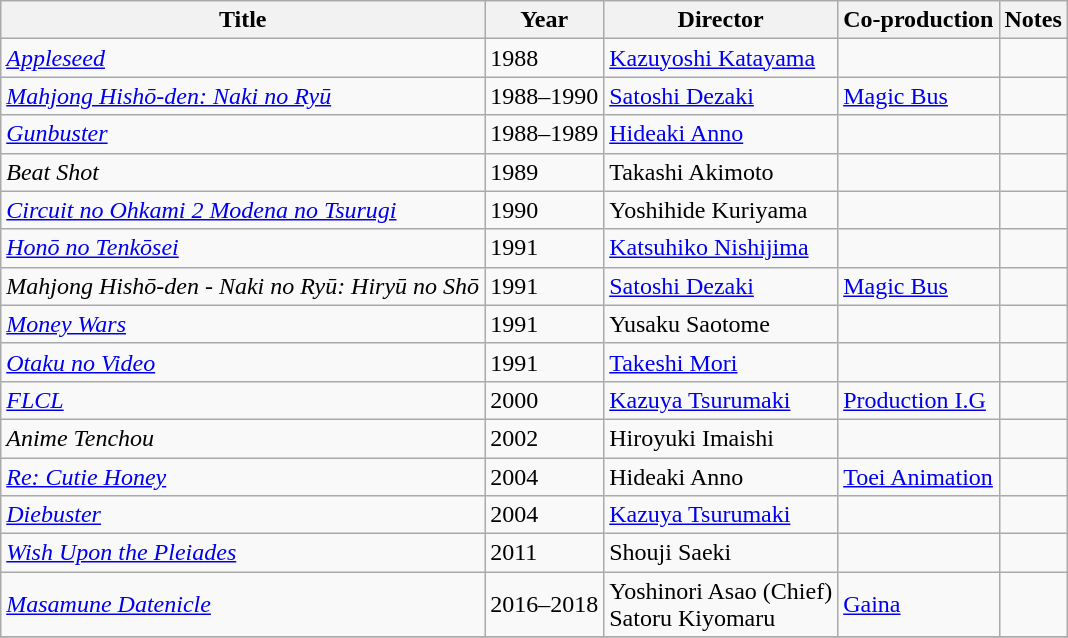<table class="wikitable">
<tr>
<th>Title</th>
<th>Year</th>
<th>Director</th>
<th>Co-production</th>
<th>Notes</th>
</tr>
<tr>
<td><em><a href='#'>Appleseed</a></em><br></td>
<td>1988</td>
<td><a href='#'>Kazuyoshi Katayama</a></td>
<td></td>
<td></td>
</tr>
<tr>
<td><em><a href='#'>Mahjong Hishō-den: Naki no Ryū</a></em></td>
<td>1988–1990</td>
<td><a href='#'>Satoshi Dezaki</a></td>
<td><a href='#'>Magic Bus</a></td>
<td></td>
</tr>
<tr>
<td><em><a href='#'>Gunbuster</a></em></td>
<td>1988–1989</td>
<td><a href='#'>Hideaki Anno</a></td>
<td></td>
<td></td>
</tr>
<tr>
<td><em>Beat Shot</em></td>
<td>1989</td>
<td>Takashi Akimoto</td>
<td></td>
<td></td>
</tr>
<tr>
<td><em><a href='#'>Circuit no Ohkami 2 Modena no Tsurugi</a></em></td>
<td>1990</td>
<td>Yoshihide Kuriyama</td>
<td></td>
<td></td>
</tr>
<tr>
<td><em><a href='#'>Honō no Tenkōsei</a></em></td>
<td>1991</td>
<td><a href='#'>Katsuhiko Nishijima</a></td>
<td></td>
<td></td>
</tr>
<tr>
<td><em>Mahjong Hishō-den - Naki no Ryū: Hiryū no Shō</em></td>
<td>1991</td>
<td><a href='#'>Satoshi Dezaki</a></td>
<td><a href='#'>Magic Bus</a></td>
<td></td>
</tr>
<tr>
<td><em><a href='#'>Money Wars</a></em></td>
<td>1991</td>
<td>Yusaku Saotome</td>
<td></td>
<td></td>
</tr>
<tr>
<td><em><a href='#'>Otaku no Video</a></em></td>
<td>1991</td>
<td><a href='#'>Takeshi Mori</a></td>
<td></td>
<td></td>
</tr>
<tr>
<td><em><a href='#'>FLCL</a></em></td>
<td>2000</td>
<td><a href='#'>Kazuya Tsurumaki</a></td>
<td><a href='#'>Production I.G</a></td>
<td></td>
</tr>
<tr>
<td><em>Anime Tenchou</em></td>
<td>2002</td>
<td>Hiroyuki Imaishi</td>
<td></td>
<td></td>
</tr>
<tr>
<td><em><a href='#'>Re: Cutie Honey</a></em></td>
<td>2004</td>
<td>Hideaki Anno</td>
<td><a href='#'>Toei Animation</a></td>
<td></td>
</tr>
<tr>
<td><em><a href='#'>Diebuster</a></em></td>
<td>2004</td>
<td><a href='#'>Kazuya Tsurumaki</a></td>
<td></td>
<td></td>
</tr>
<tr>
<td><em><a href='#'>Wish Upon the Pleiades</a></em></td>
<td>2011</td>
<td>Shouji Saeki</td>
<td></td>
<td></td>
</tr>
<tr>
<td><em><a href='#'>Masamune Datenicle</a></em></td>
<td>2016–2018</td>
<td>Yoshinori Asao (Chief)<br>Satoru Kiyomaru</td>
<td><a href='#'>Gaina</a></td>
<td></td>
</tr>
<tr>
</tr>
</table>
